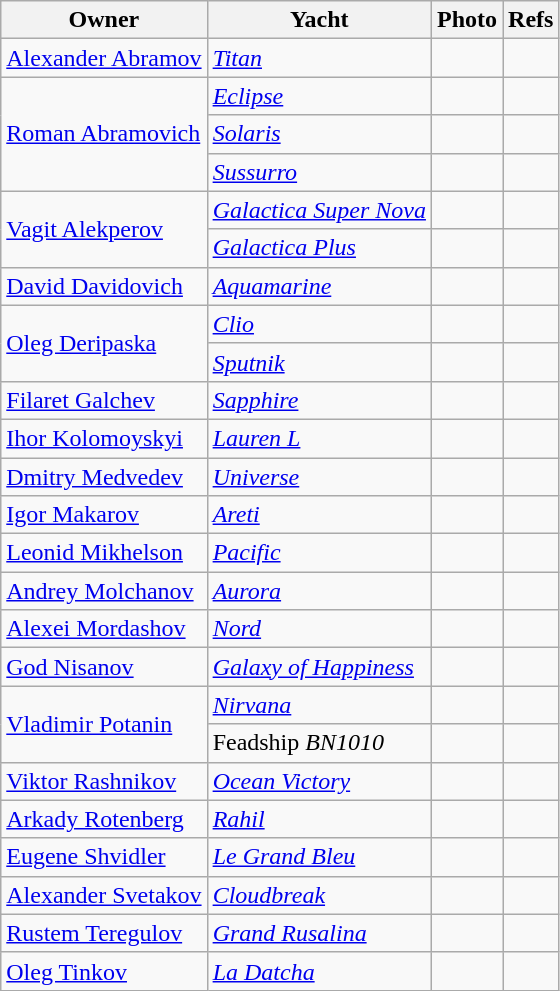<table class="wikitable">
<tr>
<th>Owner</th>
<th>Yacht</th>
<th>Photo</th>
<th>Refs</th>
</tr>
<tr>
<td rowspan=1 align=left><a href='#'>Alexander Abramov</a></td>
<td><em><a href='#'>Titan</a></em></td>
<td></td>
<td></td>
</tr>
<tr>
<td rowspan=3 align=left><a href='#'>Roman Abramovich</a></td>
<td><em><a href='#'>Eclipse</a></em></td>
<td></td>
<td></td>
</tr>
<tr>
<td><em><a href='#'>Solaris</a></em></td>
<td></td>
<td></td>
</tr>
<tr>
<td><em><a href='#'>Sussurro</a></em></td>
<td></td>
<td></td>
</tr>
<tr>
<td rowspan=2 align=left><a href='#'>Vagit Alekperov</a></td>
<td><em><a href='#'>Galactica Super Nova</a></em></td>
<td></td>
<td></td>
</tr>
<tr>
<td><em><a href='#'>Galactica Plus</a></em></td>
<td></td>
<td></td>
</tr>
<tr>
<td rowspan=1 align=left><a href='#'>David Davidovich</a></td>
<td><em><a href='#'>Aquamarine</a></em></td>
<td></td>
<td></td>
</tr>
<tr>
<td rowspan=2 align=left><a href='#'>Oleg Deripaska</a></td>
<td><em><a href='#'>Clio</a></em></td>
<td></td>
<td></td>
</tr>
<tr>
<td><em><a href='#'>Sputnik</a></em></td>
<td></td>
<td></td>
</tr>
<tr>
<td rowspan=1 align=left><a href='#'>Filaret Galchev</a></td>
<td><em><a href='#'>Sapphire</a></em></td>
<td></td>
<td></td>
</tr>
<tr>
<td rowspan=1 align=left><a href='#'>Ihor Kolomoyskyi</a></td>
<td><em><a href='#'>Lauren L</a></em></td>
<td></td>
<td></td>
</tr>
<tr>
<td rowspan=1 align=left><a href='#'>Dmitry Medvedev</a></td>
<td><em><a href='#'>Universe</a></em></td>
<td></td>
<td></td>
</tr>
<tr>
<td rowspan=1 align=left><a href='#'>Igor Makarov</a></td>
<td><em><a href='#'>Areti</a></em></td>
<td></td>
<td></td>
</tr>
<tr>
<td rowspan=1 align=left><a href='#'>Leonid Mikhelson</a></td>
<td><em><a href='#'>Pacific</a></em></td>
<td></td>
<td></td>
</tr>
<tr>
<td rowspan=1 align=left><a href='#'>Andrey Molchanov</a></td>
<td><em><a href='#'>Aurora</a></em></td>
<td></td>
<td></td>
</tr>
<tr>
<td rowspan=1 align=left><a href='#'>Alexei Mordashov</a></td>
<td><em><a href='#'>Nord</a></em></td>
<td></td>
<td></td>
</tr>
<tr>
<td rowspan=1 align=left><a href='#'>God Nisanov</a></td>
<td><em><a href='#'>Galaxy of Happiness</a></em></td>
<td></td>
<td></td>
</tr>
<tr>
<td rowspan=2 align=left><a href='#'>Vladimir Potanin</a></td>
<td><em><a href='#'>Nirvana</a></em></td>
<td></td>
<td></td>
</tr>
<tr>
<td>Feadship <em>BN1010</em></td>
<td></td>
<td></td>
</tr>
<tr>
<td rowspan=1 align=left><a href='#'>Viktor Rashnikov</a></td>
<td><em><a href='#'>Ocean Victory</a></em></td>
<td></td>
<td></td>
</tr>
<tr>
<td rowspan=1 align=left><a href='#'>Arkady Rotenberg</a></td>
<td><em><a href='#'>Rahil</a></em></td>
<td></td>
<td></td>
</tr>
<tr>
<td rowspan=1 align=left><a href='#'>Eugene Shvidler</a></td>
<td><em><a href='#'>Le Grand Bleu</a></em></td>
<td></td>
<td></td>
</tr>
<tr>
<td rowspan=1 align=left><a href='#'>Alexander Svetakov</a></td>
<td><em><a href='#'>Cloudbreak</a></em></td>
<td></td>
<td></td>
</tr>
<tr>
<td rowspan=1 align=left><a href='#'>Rustem Teregulov</a></td>
<td><em><a href='#'>Grand Rusalina</a></em></td>
<td></td>
<td></td>
</tr>
<tr>
<td rowspan=1 align=left><a href='#'>Oleg Tinkov</a></td>
<td><em><a href='#'>La Datcha</a></em></td>
<td></td>
<td></td>
</tr>
</table>
